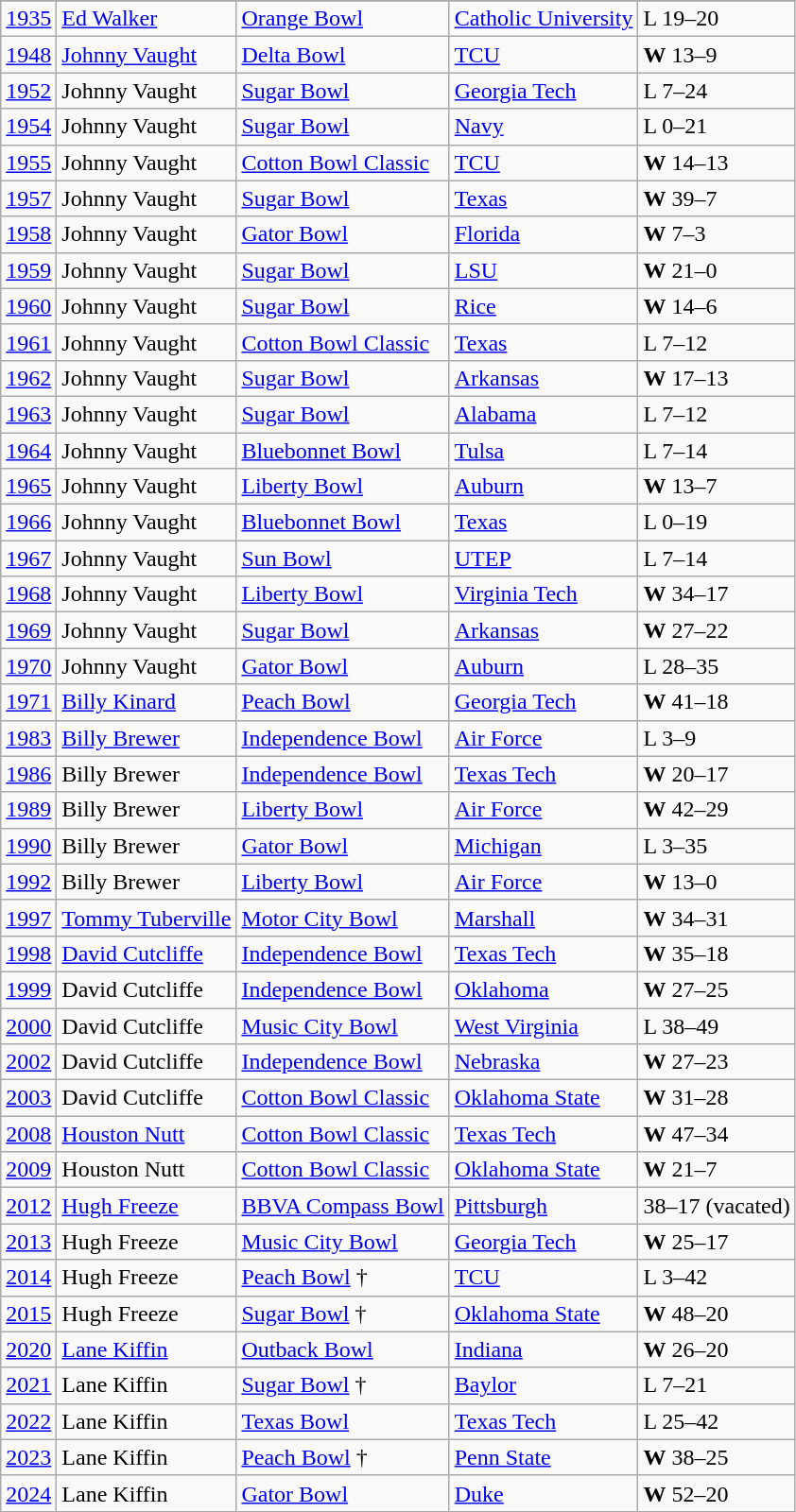<table class="wikitable">
<tr>
</tr>
<tr>
<td><a href='#'>1935</a></td>
<td><a href='#'>Ed Walker</a></td>
<td><a href='#'>Orange Bowl</a></td>
<td><a href='#'>Catholic University</a></td>
<td>L 19–20</td>
</tr>
<tr>
<td><a href='#'>1948</a></td>
<td><a href='#'>Johnny Vaught</a></td>
<td><a href='#'>Delta Bowl</a></td>
<td><a href='#'>TCU</a></td>
<td><strong>W</strong> 13–9</td>
</tr>
<tr>
<td><a href='#'>1952</a></td>
<td>Johnny Vaught</td>
<td><a href='#'>Sugar Bowl</a></td>
<td><a href='#'>Georgia Tech</a></td>
<td>L 7–24</td>
</tr>
<tr>
<td><a href='#'>1954</a></td>
<td>Johnny Vaught</td>
<td><a href='#'>Sugar Bowl</a></td>
<td><a href='#'>Navy</a></td>
<td>L 0–21</td>
</tr>
<tr>
<td><a href='#'>1955</a></td>
<td>Johnny Vaught</td>
<td><a href='#'>Cotton Bowl Classic</a></td>
<td><a href='#'>TCU</a></td>
<td><strong>W</strong> 14–13</td>
</tr>
<tr>
<td><a href='#'>1957</a></td>
<td>Johnny Vaught</td>
<td><a href='#'>Sugar Bowl</a></td>
<td><a href='#'>Texas</a></td>
<td><strong>W</strong> 39–7</td>
</tr>
<tr>
<td><a href='#'>1958</a></td>
<td>Johnny Vaught</td>
<td><a href='#'>Gator Bowl</a></td>
<td><a href='#'>Florida</a></td>
<td><strong>W</strong> 7–3</td>
</tr>
<tr>
<td><a href='#'>1959</a></td>
<td>Johnny Vaught</td>
<td><a href='#'>Sugar Bowl</a></td>
<td><a href='#'>LSU</a></td>
<td><strong>W</strong> 21–0</td>
</tr>
<tr>
<td><a href='#'>1960</a></td>
<td>Johnny Vaught</td>
<td><a href='#'>Sugar Bowl</a></td>
<td><a href='#'>Rice</a></td>
<td><strong>W</strong> 14–6</td>
</tr>
<tr>
<td><a href='#'>1961</a></td>
<td>Johnny Vaught</td>
<td><a href='#'>Cotton Bowl Classic</a></td>
<td><a href='#'>Texas</a></td>
<td>L 7–12</td>
</tr>
<tr>
<td><a href='#'>1962</a></td>
<td>Johnny Vaught</td>
<td><a href='#'>Sugar Bowl</a></td>
<td><a href='#'>Arkansas</a></td>
<td><strong>W</strong> 17–13</td>
</tr>
<tr>
<td><a href='#'>1963</a></td>
<td>Johnny Vaught</td>
<td><a href='#'>Sugar Bowl</a></td>
<td><a href='#'>Alabama</a></td>
<td>L 7–12</td>
</tr>
<tr>
<td><a href='#'>1964</a></td>
<td>Johnny Vaught</td>
<td><a href='#'>Bluebonnet Bowl</a></td>
<td><a href='#'>Tulsa</a></td>
<td>L 7–14</td>
</tr>
<tr>
<td><a href='#'>1965</a></td>
<td>Johnny Vaught</td>
<td><a href='#'>Liberty Bowl</a></td>
<td><a href='#'>Auburn</a></td>
<td><strong>W</strong> 13–7</td>
</tr>
<tr>
<td><a href='#'>1966</a></td>
<td>Johnny Vaught</td>
<td><a href='#'>Bluebonnet Bowl</a></td>
<td><a href='#'>Texas</a></td>
<td>L 0–19</td>
</tr>
<tr>
<td><a href='#'>1967</a></td>
<td>Johnny Vaught</td>
<td><a href='#'>Sun Bowl</a></td>
<td><a href='#'>UTEP</a></td>
<td>L 7–14</td>
</tr>
<tr>
<td><a href='#'>1968</a></td>
<td>Johnny Vaught</td>
<td><a href='#'>Liberty Bowl</a></td>
<td><a href='#'>Virginia Tech</a></td>
<td><strong>W</strong> 34–17</td>
</tr>
<tr>
<td><a href='#'>1969</a></td>
<td>Johnny Vaught</td>
<td><a href='#'>Sugar Bowl</a></td>
<td><a href='#'>Arkansas</a></td>
<td><strong>W</strong> 27–22</td>
</tr>
<tr>
<td><a href='#'>1970</a></td>
<td>Johnny Vaught</td>
<td><a href='#'>Gator Bowl</a></td>
<td><a href='#'>Auburn</a></td>
<td>L 28–35</td>
</tr>
<tr>
<td><a href='#'>1971</a></td>
<td><a href='#'>Billy Kinard</a></td>
<td><a href='#'>Peach Bowl</a></td>
<td><a href='#'>Georgia Tech</a></td>
<td><strong>W</strong> 41–18</td>
</tr>
<tr>
<td><a href='#'>1983</a></td>
<td><a href='#'>Billy Brewer</a></td>
<td><a href='#'>Independence Bowl</a></td>
<td><a href='#'>Air Force</a></td>
<td>L 3–9</td>
</tr>
<tr>
<td><a href='#'>1986</a></td>
<td>Billy Brewer</td>
<td><a href='#'>Independence Bowl</a></td>
<td><a href='#'>Texas Tech</a></td>
<td><strong>W</strong> 20–17</td>
</tr>
<tr>
<td><a href='#'>1989</a></td>
<td>Billy Brewer</td>
<td><a href='#'>Liberty Bowl</a></td>
<td><a href='#'>Air Force</a></td>
<td><strong>W</strong> 42–29</td>
</tr>
<tr>
<td><a href='#'>1990</a></td>
<td>Billy Brewer</td>
<td><a href='#'>Gator Bowl</a></td>
<td><a href='#'>Michigan</a></td>
<td>L 3–35</td>
</tr>
<tr>
<td><a href='#'>1992</a></td>
<td>Billy Brewer</td>
<td><a href='#'>Liberty Bowl</a></td>
<td><a href='#'>Air Force</a></td>
<td><strong>W</strong> 13–0</td>
</tr>
<tr>
<td><a href='#'>1997</a></td>
<td><a href='#'>Tommy Tuberville</a></td>
<td><a href='#'>Motor City Bowl</a></td>
<td><a href='#'>Marshall</a></td>
<td><strong>W</strong> 34–31</td>
</tr>
<tr>
<td><a href='#'>1998</a></td>
<td><a href='#'>David Cutcliffe</a></td>
<td><a href='#'>Independence Bowl</a></td>
<td><a href='#'>Texas Tech</a></td>
<td><strong>W</strong> 35–18</td>
</tr>
<tr>
<td><a href='#'>1999</a></td>
<td>David Cutcliffe</td>
<td><a href='#'>Independence Bowl</a></td>
<td><a href='#'>Oklahoma</a></td>
<td><strong>W</strong> 27–25</td>
</tr>
<tr>
<td><a href='#'>2000</a></td>
<td>David Cutcliffe</td>
<td><a href='#'>Music City Bowl</a></td>
<td><a href='#'>West Virginia</a></td>
<td>L 38–49</td>
</tr>
<tr>
<td><a href='#'>2002</a></td>
<td>David Cutcliffe</td>
<td><a href='#'>Independence Bowl</a></td>
<td><a href='#'>Nebraska</a></td>
<td><strong>W</strong> 27–23</td>
</tr>
<tr>
<td><a href='#'>2003</a></td>
<td>David Cutcliffe</td>
<td><a href='#'>Cotton Bowl Classic</a></td>
<td><a href='#'>Oklahoma State</a></td>
<td><strong>W</strong> 31–28</td>
</tr>
<tr>
<td><a href='#'>2008</a></td>
<td><a href='#'>Houston Nutt</a></td>
<td><a href='#'>Cotton Bowl Classic</a></td>
<td><a href='#'>Texas Tech</a></td>
<td><strong>W</strong> 47–34</td>
</tr>
<tr>
<td><a href='#'>2009</a></td>
<td>Houston Nutt</td>
<td><a href='#'>Cotton Bowl Classic</a></td>
<td><a href='#'>Oklahoma State</a></td>
<td><strong>W</strong> 21–7</td>
</tr>
<tr>
<td><a href='#'>2012</a></td>
<td><a href='#'>Hugh Freeze</a></td>
<td><a href='#'>BBVA Compass Bowl</a></td>
<td><a href='#'>Pittsburgh</a></td>
<td>38–17 (vacated)</td>
</tr>
<tr>
<td><a href='#'>2013</a></td>
<td>Hugh Freeze</td>
<td><a href='#'>Music City Bowl</a></td>
<td><a href='#'>Georgia Tech</a></td>
<td><strong>W</strong> 25–17</td>
</tr>
<tr>
<td><a href='#'>2014</a></td>
<td>Hugh Freeze</td>
<td><a href='#'>Peach Bowl</a> †</td>
<td><a href='#'>TCU</a></td>
<td>L 3–42</td>
</tr>
<tr>
<td><a href='#'>2015</a></td>
<td>Hugh Freeze</td>
<td><a href='#'>Sugar Bowl</a> †</td>
<td><a href='#'>Oklahoma State</a></td>
<td><strong>W</strong> 48–20</td>
</tr>
<tr>
<td><a href='#'>2020</a></td>
<td><a href='#'>Lane Kiffin</a></td>
<td><a href='#'>Outback Bowl</a></td>
<td><a href='#'>Indiana</a></td>
<td><strong>W</strong> 26–20</td>
</tr>
<tr>
<td><a href='#'>2021</a></td>
<td>Lane Kiffin</td>
<td><a href='#'>Sugar Bowl</a> †</td>
<td><a href='#'>Baylor</a></td>
<td>L 7–21</td>
</tr>
<tr>
<td><a href='#'>2022</a></td>
<td>Lane Kiffin</td>
<td><a href='#'>Texas Bowl</a></td>
<td><a href='#'>Texas Tech</a></td>
<td>L 25–42</td>
</tr>
<tr>
<td><a href='#'>2023</a></td>
<td>Lane Kiffin</td>
<td><a href='#'>Peach Bowl</a> †</td>
<td><a href='#'>Penn State</a></td>
<td><strong>W</strong> 38–25</td>
</tr>
<tr>
<td><a href='#'>2024</a></td>
<td>Lane Kiffin</td>
<td><a href='#'>Gator Bowl</a></td>
<td><a href='#'>Duke</a></td>
<td><strong>W</strong> 52–20</td>
</tr>
</table>
